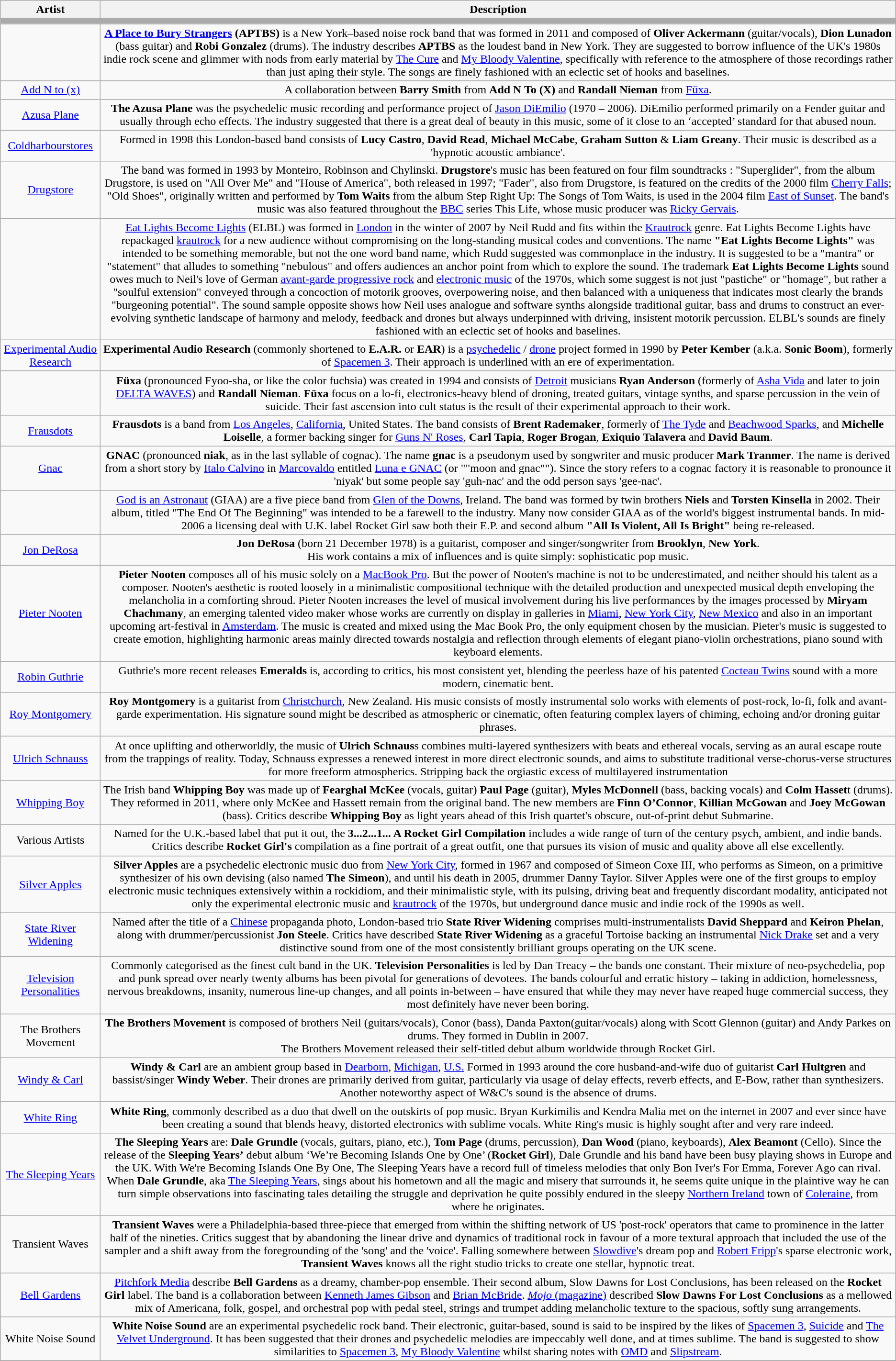<table class="wikitable sortable " style="text-align: center">
<tr>
<th width=10%>Artist</th>
<th width=80%>Description</th>
</tr>
<tr>
<td colspan="7" bgcolor="#aaaaaa"></td>
</tr>
<tr>
<td></td>
<td><strong><a href='#'>A Place to Bury Strangers</a> (APTBS)</strong> is a New York–based noise rock band that was formed in 2011 and composed of <strong>Oliver Ackermann</strong> (guitar/vocals), <strong>Dion Lunadon</strong> (bass guitar) and <strong>Robi Gonzalez</strong> (drums). The industry describes <strong>APTBS</strong> as the loudest band in New York.  They are suggested to borrow influence of the UK's 1980s indie rock scene and glimmer with nods from early material by <a href='#'>The Cure</a> and <a href='#'>My Bloody Valentine</a>, specifically with reference to the atmosphere of those recordings rather than just aping their style. The songs are finely fashioned with an eclectic set of hooks and baselines.</td>
</tr>
<tr>
<td><a href='#'>Add N to (x)</a></td>
<td>A collaboration between <strong>Barry Smith</strong> from <strong>Add N To (X)</strong> and <strong>Randall Nieman</strong> from <a href='#'>Füxa</a>.</td>
</tr>
<tr>
<td><a href='#'>Azusa Plane</a></td>
<td><strong>The Azusa Plane</strong> was the psychedelic music recording and performance project of <a href='#'>Jason DiEmilio</a> (1970 – 2006). DiEmilio performed primarily on a Fender guitar and usually through echo effects. The industry suggested that there is a great deal of beauty in this music, some of it close to an ‘accepted’ standard for that abused noun.</td>
</tr>
<tr>
<td><a href='#'>Coldharbourstores</a></td>
<td>Formed in 1998 this London-based band consists of <strong>Lucy Castro</strong>, <strong>David Read</strong>, <strong>Michael McCabe</strong>, <strong>Graham Sutton</strong> & <strong>Liam Greany</strong>. Their music is described as a 'hypnotic acoustic ambiance'.</td>
</tr>
<tr>
<td><a href='#'>Drugstore</a></td>
<td>The band was formed in 1993 by Monteiro, Robinson and Chylinski. <strong>Drugstore</strong>'s music has been featured on four film soundtracks : "Superglider", from the album Drugstore, is used on "All Over Me" and "House of America", both released in 1997; "Fader", also from Drugstore, is featured on the credits of the 2000 film <a href='#'>Cherry Falls</a>; "Old Shoes", originally written and performed by <strong>Tom Waits</strong> from the album Step Right Up: The Songs of Tom Waits, is used in the 2004 film <a href='#'>East of Sunset</a>. The band's music was also featured throughout the <a href='#'>BBC</a> series This Life, whose music producer was <a href='#'>Ricky Gervais</a>.</td>
</tr>
<tr>
<td></td>
<td><a href='#'>Eat Lights Become Lights</a> (ELBL) was formed in <a href='#'>London</a> in the winter of 2007 by Neil Rudd and fits within the <a href='#'>Krautrock</a> genre. Eat Lights Become Lights have repackaged <a href='#'>krautrock</a> for a new audience without compromising on the long-standing musical codes and conventions. The name <strong>"Eat Lights Become Lights"</strong> was intended to be something memorable, but not the one word band name, which Rudd suggested was commonplace in the industry. It is suggested to be a "mantra" or "statement" that alludes to something "nebulous" and offers audiences an anchor point from which to explore the sound. The trademark <strong>Eat Lights Become Lights</strong> sound owes much to Neil's love of German <a href='#'>avant-garde progressive rock</a> and <a href='#'>electronic music</a> of the 1970s, which some suggest is not just "pastiche" or "homage", but rather a "soulful extension" conveyed through a concoction of motorik grooves, overpowering noise, and then balanced with a uniqueness that indicates most clearly the brands "burgeoning potential". The sound sample opposite shows how Neil uses analogue and software synths alongside traditional guitar, bass and drums to construct an ever-evolving synthetic landscape of harmony and melody, feedback and drones but always underpinned with driving, insistent motorik percussion. ELBL's sounds are finely fashioned with an eclectic set of hooks and baselines.</td>
</tr>
<tr>
<td><a href='#'>Experimental Audio Research</a></td>
<td><strong>Experimental Audio Research</strong> (commonly shortened to <strong>E.A.R.</strong> or <strong>EAR</strong>) is a <a href='#'>psychedelic</a> / <a href='#'>drone</a> project formed in 1990 by <strong>Peter Kember</strong> (a.k.a. <strong>Sonic Boom</strong>), formerly of <a href='#'>Spacemen 3</a>. Their approach is underlined with an ere of experimentation.</td>
</tr>
<tr>
<td></td>
<td><strong>Füxa</strong> (pronounced Fyoo-sha, or like the color fuchsia) was created in 1994 and consists of <a href='#'>Detroit</a> musicians <strong>Ryan Anderson</strong> (formerly of <a href='#'>Asha Vida</a> and later to join <a href='#'>DELTA WAVES</a>) and <strong>Randall Nieman</strong>. <strong>Füxa</strong> focus on a lo-fi, electronics-heavy blend of droning, treated guitars, vintage synths, and sparse percussion in the vein of suicide. Their fast ascension into cult status is the result of their experimental approach to their work.</td>
</tr>
<tr>
<td><a href='#'>Frausdots</a></td>
<td><strong>Frausdots</strong> is a band from <a href='#'>Los Angeles</a>, <a href='#'>California</a>, United States. The band consists of <strong>Brent Rademaker</strong>, formerly of <a href='#'>The Tyde</a> and <a href='#'>Beachwood Sparks</a>, and <strong>Michelle Loiselle</strong>, a former backing singer for <a href='#'>Guns N' Roses</a>, <strong>Carl Tapia</strong>, <strong>Roger Brogan</strong>, <strong>Exiquio Talavera</strong> and <strong>David Baum</strong>.</td>
</tr>
<tr>
<td><a href='#'>Gnac</a></td>
<td><strong>GNAC</strong> (pronounced <strong>niak</strong>, as in the last syllable of cognac). The name <strong>gnac</strong> is a pseudonym used by songwriter and music producer <strong>Mark Tranmer</strong>. The name is derived from a short story by <a href='#'>Italo Calvino</a> in <a href='#'>Marcovaldo</a> entitled <a href='#'>Luna e GNAC</a> (or ""moon and gnac"").  Since the story refers to a cognac factory it is reasonable to pronounce it 'niyak' but some people say 'guh-nac' and the odd person says 'gee-nac'.</td>
</tr>
<tr>
<td></td>
<td><a href='#'>God is an Astronaut</a> (GIAA) are a five piece band from <a href='#'>Glen of the Downs</a>, Ireland. The band was formed by twin brothers <strong>Niels</strong> and <strong>Torsten Kinsella</strong> in 2002. Their album, titled  "The End Of The Beginning" was intended to be a farewell to the industry. Many now consider GIAA as of the world's biggest instrumental bands. In mid-2006 a licensing deal with U.K. label Rocket Girl saw both their E.P. and second album <strong>"All Is Violent, All Is Bright"</strong> being re-released.</td>
</tr>
<tr>
<td><a href='#'>Jon DeRosa</a></td>
<td><strong>Jon DeRosa</strong> (born 21 December 1978) is a guitarist, composer and singer/songwriter from <strong>Brooklyn</strong>, <strong>New York</strong>.<br>His work contains a mix of influences and is quite simply: sophisticatic pop music.</td>
</tr>
<tr>
<td><a href='#'>Pieter Nooten</a></td>
<td><strong>Pieter Nooten</strong> composes all of his music solely on a <a href='#'>MacBook Pro</a>. But the power of Nooten's machine is not to be underestimated, and neither should his talent as a composer. Nooten's aesthetic is rooted loosely in a minimalistic compositional technique with the detailed production and unexpected musical depth enveloping the melancholia in a comforting shroud. Pieter Nooten increases the level of musical involvement during his live performances by the images processed by <strong>Miryam Chachmany</strong>, an emerging talented video maker whose works are currently on display in galleries in <a href='#'>Miami</a>, <a href='#'>New York City</a>, <a href='#'>New Mexico</a> and also in an important upcoming art-festival in <a href='#'>Amsterdam</a>. The music is created and mixed using the Mac Book Pro, the only equipment chosen by the musician. Pieter's music is suggested to create emotion, highlighting harmonic areas mainly directed towards nostalgia and reflection through elements of elegant piano-violin orchestrations, piano sound with keyboard elements.</td>
</tr>
<tr>
<td><a href='#'>Robin Guthrie</a></td>
<td>Guthrie's more recent releases <strong>Emeralds</strong> is, according to critics, his most consistent yet, blending the peerless haze of his patented <a href='#'>Cocteau Twins</a> sound with a more modern, cinematic bent.</td>
</tr>
<tr>
<td><a href='#'>Roy Montgomery</a></td>
<td><strong>Roy Montgomery</strong> is a guitarist from <a href='#'>Christchurch</a>, New Zealand. His music consists of mostly instrumental solo works with elements of post-rock, lo-fi, folk and avant-garde experimentation. His signature sound might be described as atmospheric or cinematic, often featuring complex layers of chiming, echoing and/or droning guitar phrases.</td>
</tr>
<tr>
<td><a href='#'>Ulrich Schnauss</a></td>
<td>At once uplifting and otherworldly, the music of <strong>Ulrich Schnaus</strong>s combines multi-layered synthesizers with beats and ethereal vocals, serving as an aural escape route from the trappings of reality. Today, Schnauss expresses a renewed interest in more direct electronic sounds, and aims to substitute traditional verse-chorus-verse structures for more freeform atmospherics. Stripping back the orgiastic excess of multilayered instrumentation</td>
</tr>
<tr>
<td><a href='#'>Whipping Boy</a></td>
<td>The Irish band <strong>Whipping Boy</strong> was made up of <strong>Fearghal McKee</strong> (vocals, guitar) <strong>Paul Page</strong> (guitar), <strong>Myles McDonnell</strong> (bass, backing vocals) and <strong>Colm Hasset</strong>t (drums). They reformed in 2011, where only McKee and Hassett remain from the original band. The new members are <strong>Finn O’Connor</strong>, <strong>Killian McGowan</strong> and <strong>Joey McGowan</strong> (bass). Critics describe <strong>Whipping Boy</strong> as light years ahead of this Irish quartet's obscure, out-of-print debut Submarine.</td>
</tr>
<tr>
<td>Various Artists</td>
<td>Named for the U.K.-based label that put it out, the <strong>3...2...1... A Rocket Girl Compilation</strong> includes a wide range of turn of the century psych, ambient, and indie bands. Critics describe <strong>Rocket Girl's</strong> compilation as a fine portrait of a great outfit, one that pursues its vision of music and quality above all else excellently.</td>
</tr>
<tr>
<td><a href='#'>Silver Apples</a></td>
<td><strong>Silver Apples</strong> are a psychedelic electronic music duo from <a href='#'>New York City</a>, formed in 1967 and composed of Simeon Coxe III, who performs as Simeon, on a primitive synthesizer of his own devising (also named <strong>The Simeon</strong>), and until his death in 2005, drummer Danny Taylor. Silver Apples were one of the first groups to employ electronic music techniques extensively within a rockidiom, and their minimalistic style, with its pulsing, driving beat and frequently discordant modality, anticipated not only the experimental electronic music and <a href='#'>krautrock</a> of the 1970s, but underground dance music and indie rock of the 1990s as well.</td>
</tr>
<tr>
<td><a href='#'>State River Widening</a></td>
<td>Named after the title of a <a href='#'>Chinese</a> propaganda photo, London-based trio <strong>State River Widening</strong> comprises multi-instrumentalists <strong>David Sheppard</strong> and <strong>Keiron Phelan</strong>, along with drummer/percussionist <strong>Jon Steele</strong>. Critics have described <strong>State River Widening</strong> as a graceful Tortoise backing an instrumental <a href='#'>Nick Drake</a> set and a very distinctive sound from one of the most consistently brilliant groups operating on the UK scene.</td>
</tr>
<tr>
<td><a href='#'>Television Personalities</a></td>
<td>Commonly categorised as the finest cult band in the UK. <strong>Television Personalities</strong> is led by Dan Treacy – the bands one constant. Their mixture of neo-psychedelia, pop and punk spread over nearly twenty albums has been pivotal for generations of devotees. The bands colourful and erratic history – taking in addiction, homelessness, nervous breakdowns, insanity, numerous line-up changes, and all points in-between – have ensured that while they may never have reaped huge commercial success, they most definitely have never been boring.</td>
</tr>
<tr>
<td>The Brothers Movement</td>
<td><strong>The Brothers Movement</strong> is composed of brothers Neil (guitars/vocals), Conor (bass), Danda Paxton(guitar/vocals) along with Scott Glennon (guitar) and Andy Parkes on drums. They formed in Dublin in 2007.<br>The Brothers Movement released their self-titled debut album worldwide through Rocket Girl.</td>
</tr>
<tr>
<td><a href='#'>Windy & Carl</a></td>
<td><strong>Windy & Carl</strong> are an ambient group based in <a href='#'>Dearborn</a>, <a href='#'>Michigan</a>, <a href='#'>U.S.</a> Formed in 1993 around the core husband-and-wife duo of guitarist <strong>Carl Hultgren</strong> and bassist/singer <strong>Windy Weber</strong>. Their drones are primarily derived from guitar, particularly via usage of delay effects, reverb effects, and E-Bow, rather than synthesizers. Another noteworthy aspect of W&C's sound is the absence of drums.</td>
</tr>
<tr>
<td><a href='#'>White Ring</a></td>
<td><strong>White Ring</strong>, commonly described as a duo that dwell on the outskirts of pop music. Bryan Kurkimilis and Kendra Malia met on the internet in 2007 and ever since have been creating a sound that blends heavy, distorted electronics with sublime vocals. White Ring's music is highly sought after and very rare indeed.</td>
</tr>
<tr>
<td><a href='#'>The Sleeping Years</a></td>
<td><strong>The Sleeping Years</strong> are: <strong>Dale Grundle</strong> (vocals, guitars, piano, etc.), <strong>Tom Page</strong> (drums, percussion), <strong>Dan Wood</strong> (piano, keyboards), <strong>Alex Beamont</strong> (Cello). Since the release of the <strong>Sleeping Years’</strong> debut album ‘We’re Becoming Islands One by One’ (<strong>Rocket Girl</strong>), Dale Grundle and his band have been busy playing shows in Europe and the UK. With We're Becoming Islands One By One, The Sleeping Years have a record full of timeless melodies that only Bon Iver's For Emma, Forever Ago can rival.<br>When <strong>Dale Grundle</strong>, aka <a href='#'>The Sleeping Years</a>, sings about his hometown and all the magic and misery that surrounds it, he seems quite unique in the plaintive way he can turn simple observations into fascinating tales detailing the struggle and deprivation he quite possibly endured in the sleepy <a href='#'>Northern Ireland</a> town of <a href='#'>Coleraine</a>, from where he originates.</td>
</tr>
<tr>
<td>Transient Waves</td>
<td><strong>Transient Waves</strong> were a Philadelphia-based three-piece that emerged from within the shifting network of US 'post-rock' operators that came to prominence in the latter half of the nineties. Critics suggest that by abandoning the linear drive and dynamics of traditional rock in favour of a more textural approach that included the use of the sampler and a shift away from the foregrounding of the 'song' and the 'voice'. Falling somewhere between <a href='#'>Slowdive</a>'s dream pop and <a href='#'>Robert Fripp</a>'s sparse electronic work, <strong>Transient Waves</strong> knows all the right studio tricks to create one stellar, hypnotic treat.</td>
</tr>
<tr>
<td><a href='#'>Bell Gardens</a></td>
<td><a href='#'>Pitchfork Media</a> describe <strong>Bell Gardens</strong> as a dreamy, chamber-pop ensemble. Their second album, Slow Dawns for Lost Conclusions, has been released on the <strong>Rocket Girl</strong> label. The band is a collaboration between <a href='#'>Kenneth James Gibson</a> and <a href='#'>Brian McBride</a>. <a href='#'><em>Mojo</em> (magazine)</a> described <strong>Slow Dawns For Lost Conclusions</strong> as a mellowed mix of Americana, folk, gospel, and orchestral pop with pedal steel, strings and trumpet adding melancholic texture to the spacious, softly sung arrangements.</td>
</tr>
<tr>
<td>White Noise Sound</td>
<td><strong>White Noise Sound</strong> are an experimental psychedelic rock band. Their electronic, guitar-based, sound is said to be inspired by the likes of <a href='#'>Spacemen 3</a>, <a href='#'>Suicide</a> and <a href='#'>The Velvet Underground</a>. It has been suggested that their drones and psychedelic melodies are impeccably well done, and at times sublime. The band is suggested to show similarities to <a href='#'>Spacemen 3</a>, <a href='#'>My Bloody Valentine</a> whilst sharing notes with <a href='#'>OMD</a> and <a href='#'>Slipstream</a>.</td>
</tr>
<tr>
</tr>
</table>
